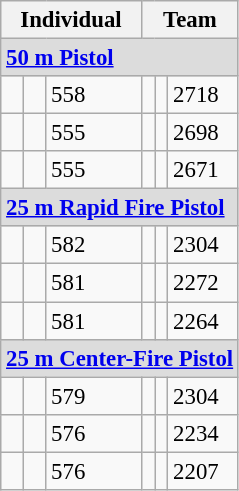<table class="wikitable" style="font-size: 95%">
<tr>
<th colspan=3>Individual</th>
<th colspan=3>Team</th>
</tr>
<tr>
<td colspan=6 style="background:#dcdcdc"><strong><a href='#'>50 m Pistol</a></strong></td>
</tr>
<tr>
<td></td>
<td></td>
<td>558</td>
<td></td>
<td></td>
<td>2718</td>
</tr>
<tr>
<td></td>
<td></td>
<td>555</td>
<td></td>
<td></td>
<td>2698</td>
</tr>
<tr>
<td></td>
<td></td>
<td>555</td>
<td></td>
<td></td>
<td>2671</td>
</tr>
<tr>
<td colspan=6 style="background:#dcdcdc"><strong><a href='#'>25 m Rapid Fire Pistol</a></strong></td>
</tr>
<tr>
<td></td>
<td></td>
<td>582</td>
<td></td>
<td></td>
<td>2304</td>
</tr>
<tr>
<td></td>
<td></td>
<td>581</td>
<td></td>
<td></td>
<td>2272</td>
</tr>
<tr>
<td></td>
<td></td>
<td>581</td>
<td></td>
<td></td>
<td>2264</td>
</tr>
<tr>
<td colspan=6 style="background:#dcdcdc"><strong><a href='#'>25 m Center-Fire Pistol</a></strong></td>
</tr>
<tr>
<td></td>
<td></td>
<td>579</td>
<td></td>
<td></td>
<td>2304</td>
</tr>
<tr>
<td></td>
<td></td>
<td>576</td>
<td></td>
<td></td>
<td>2234</td>
</tr>
<tr>
<td></td>
<td></td>
<td>576</td>
<td></td>
<td></td>
<td>2207</td>
</tr>
</table>
